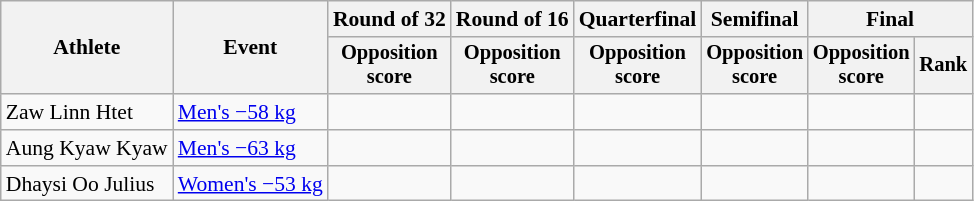<table class=wikitable style=font-size:90%;text-align:center>
<tr>
<th rowspan=2>Athlete</th>
<th rowspan=2>Event</th>
<th>Round of 32</th>
<th>Round of 16</th>
<th>Quarterfinal</th>
<th>Semifinal</th>
<th colspan=2>Final</th>
</tr>
<tr style=font-size:95%>
<th>Opposition<br>score</th>
<th>Opposition<br>score</th>
<th>Opposition<br>score</th>
<th>Opposition<br>score</th>
<th>Opposition<br>score</th>
<th>Rank</th>
</tr>
<tr>
<td align=left>Zaw Linn Htet</td>
<td align=left><a href='#'>Men's −58 kg</a></td>
<td><br></td>
<td></td>
<td></td>
<td></td>
<td></td>
<td></td>
</tr>
<tr>
<td align=left>Aung Kyaw Kyaw</td>
<td align=left><a href='#'>Men's −63 kg</a></td>
<td><br></td>
<td></td>
<td></td>
<td></td>
<td></td>
<td></td>
</tr>
<tr>
<td align=left>Dhaysi Oo Julius</td>
<td align=left><a href='#'>Women's −53 kg</a></td>
<td><br></td>
<td></td>
<td></td>
<td></td>
<td></td>
<td></td>
</tr>
</table>
